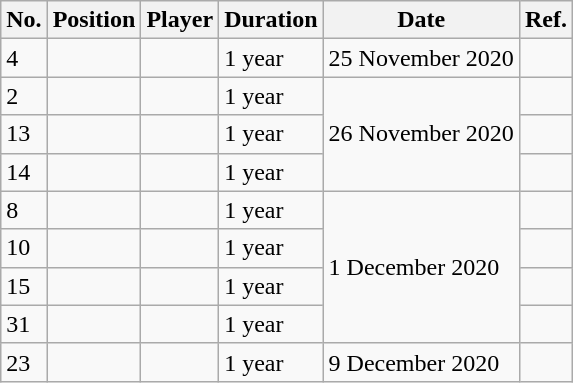<table class="wikitable">
<tr>
<th scope="col">No.</th>
<th scope="col">Position</th>
<th scope="col">Player</th>
<th scope="col">Duration</th>
<th scope="col">Date</th>
<th scope="col">Ref.</th>
</tr>
<tr>
<td>4</td>
<td></td>
<td align="left"></td>
<td>1 year</td>
<td>25 November 2020</td>
<td></td>
</tr>
<tr>
<td>2</td>
<td></td>
<td align="left"></td>
<td>1 year</td>
<td rowspan="3">26 November 2020</td>
<td></td>
</tr>
<tr>
<td>13</td>
<td></td>
<td align="left"></td>
<td>1 year</td>
<td></td>
</tr>
<tr>
<td>14</td>
<td></td>
<td align="left"></td>
<td>1 year</td>
<td></td>
</tr>
<tr>
<td>8</td>
<td></td>
<td align="left"></td>
<td>1 year</td>
<td rowspan="4">1 December 2020</td>
<td></td>
</tr>
<tr>
<td>10</td>
<td></td>
<td align="left"></td>
<td>1 year</td>
<td></td>
</tr>
<tr>
<td>15</td>
<td></td>
<td align="left"></td>
<td>1 year</td>
<td></td>
</tr>
<tr>
<td>31</td>
<td></td>
<td align="left"></td>
<td>1 year</td>
<td></td>
</tr>
<tr>
<td>23</td>
<td></td>
<td align="left"></td>
<td>1 year</td>
<td>9 December 2020</td>
<td></td>
</tr>
</table>
